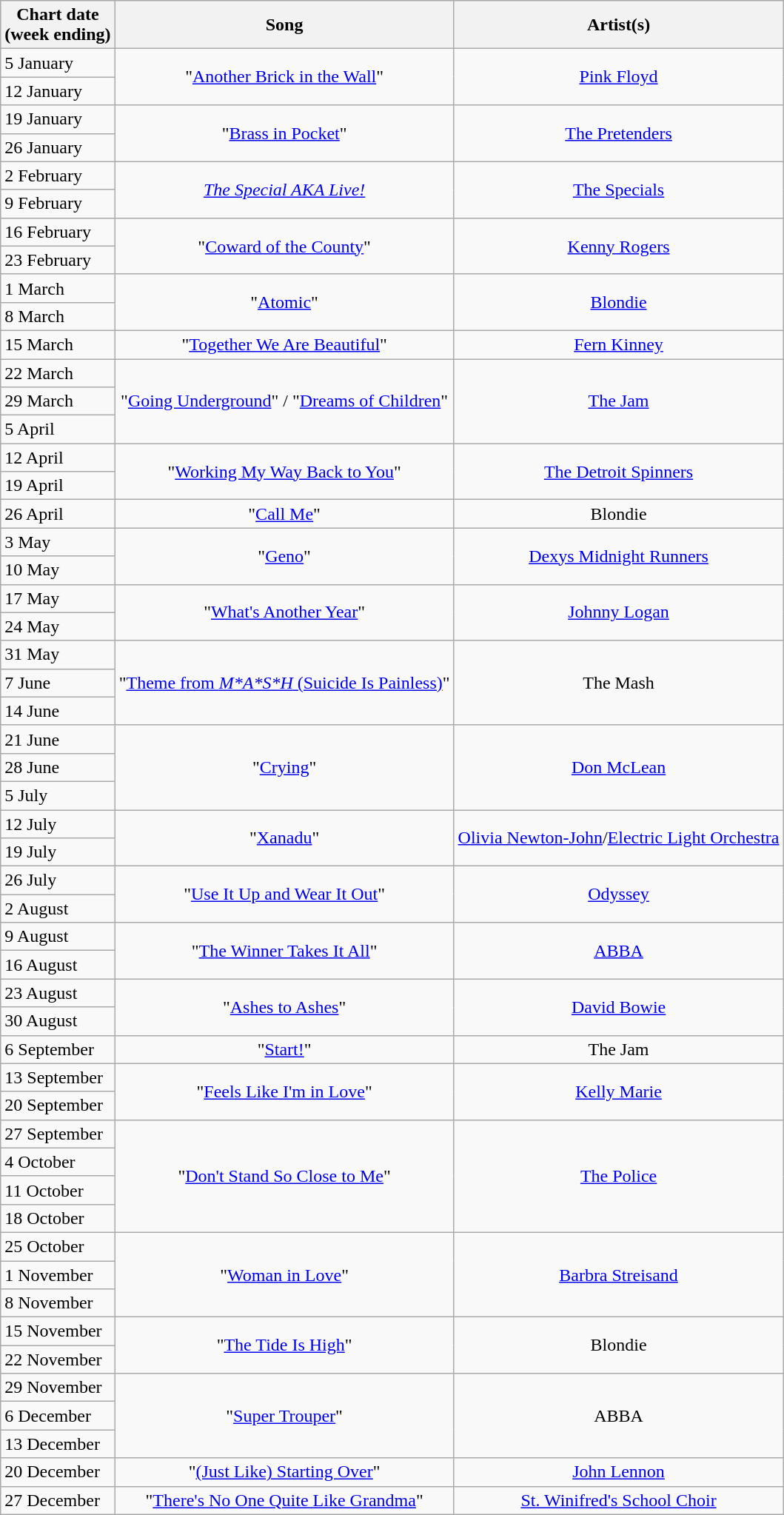<table class="wikitable">
<tr>
<th align="center">Chart date<br>(week ending)</th>
<th align="center">Song</th>
<th align="center">Artist(s)</th>
</tr>
<tr>
<td align="left">5 January</td>
<td align="center" rowspan="2">"<a href='#'>Another Brick in the Wall</a>"</td>
<td align="center" rowspan="2"><a href='#'>Pink Floyd</a></td>
</tr>
<tr>
<td align="left">12 January</td>
</tr>
<tr>
<td align="left">19 January</td>
<td align="center" rowspan="2">"<a href='#'>Brass in Pocket</a>"</td>
<td align="center" rowspan="2"><a href='#'>The Pretenders</a></td>
</tr>
<tr>
<td align="left">26 January</td>
</tr>
<tr>
<td align="left">2 February</td>
<td align="center" rowspan="2"><em><a href='#'>The Special AKA Live!</a></em></td>
<td align="center" rowspan="2"><a href='#'>The Specials</a></td>
</tr>
<tr>
<td align="left">9 February</td>
</tr>
<tr>
<td align="left">16 February</td>
<td align="center" rowspan="2">"<a href='#'>Coward of the County</a>"</td>
<td align="center" rowspan="2"><a href='#'>Kenny Rogers</a></td>
</tr>
<tr>
<td align="left">23 February</td>
</tr>
<tr>
<td align="left">1 March</td>
<td align="center" rowspan="2">"<a href='#'>Atomic</a>"</td>
<td align="center" rowspan="2"><a href='#'>Blondie</a></td>
</tr>
<tr>
<td align="left">8 March</td>
</tr>
<tr>
<td align="left">15 March</td>
<td align="center" rowspan="1">"<a href='#'>Together We Are Beautiful</a>"</td>
<td align="center" rowspan="1"><a href='#'>Fern Kinney</a></td>
</tr>
<tr>
<td align="left">22 March</td>
<td align="center" rowspan="3">"<a href='#'>Going Underground</a>" / "<a href='#'>Dreams of Children</a>"</td>
<td align="center" rowspan="3"><a href='#'>The Jam</a></td>
</tr>
<tr>
<td align="left">29 March</td>
</tr>
<tr>
<td align="left">5 April</td>
</tr>
<tr>
<td align="left">12 April</td>
<td align="center" rowspan="2">"<a href='#'>Working My Way Back to You</a>"</td>
<td align="center" rowspan="2"><a href='#'>The Detroit Spinners</a></td>
</tr>
<tr>
<td align="left">19 April</td>
</tr>
<tr>
<td align="left">26 April</td>
<td align="center" rowspan="1">"<a href='#'>Call Me</a>"</td>
<td align="center" rowspan="1">Blondie</td>
</tr>
<tr>
<td align="left">3 May</td>
<td align="center" rowspan="2">"<a href='#'>Geno</a>"</td>
<td align="center" rowspan="2"><a href='#'>Dexys Midnight Runners</a></td>
</tr>
<tr>
<td align="left">10 May</td>
</tr>
<tr>
<td align="left">17 May</td>
<td align="center" rowspan="2">"<a href='#'>What's Another Year</a>"</td>
<td align="center" rowspan="2"><a href='#'>Johnny Logan</a></td>
</tr>
<tr>
<td align="left">24 May</td>
</tr>
<tr>
<td align="left">31 May</td>
<td align="center" rowspan="3">"<a href='#'>Theme from <em>M*A*S*H</em> (Suicide Is Painless)</a>"</td>
<td align="center" rowspan="3">The Mash</td>
</tr>
<tr>
<td align="left">7 June</td>
</tr>
<tr>
<td align="left">14 June</td>
</tr>
<tr>
<td align="left">21 June</td>
<td align="center" rowspan="3">"<a href='#'>Crying</a>"</td>
<td align="center" rowspan="3"><a href='#'>Don McLean</a></td>
</tr>
<tr>
<td align="left">28 June</td>
</tr>
<tr>
<td align="left">5 July</td>
</tr>
<tr>
<td align="left">12 July</td>
<td align="center" rowspan="2">"<a href='#'>Xanadu</a>"</td>
<td align="center" rowspan="2"><a href='#'>Olivia Newton-John</a>/<a href='#'>Electric Light Orchestra</a></td>
</tr>
<tr>
<td align="left">19 July</td>
</tr>
<tr>
<td align="left">26 July</td>
<td align="center" rowspan="2">"<a href='#'>Use It Up and Wear It Out</a>"</td>
<td align="center" rowspan="2"><a href='#'>Odyssey</a></td>
</tr>
<tr>
<td align="left">2 August</td>
</tr>
<tr>
<td align="left">9 August</td>
<td align="center" rowspan="2">"<a href='#'>The Winner Takes It All</a>"</td>
<td align="center" rowspan="2"><a href='#'>ABBA</a></td>
</tr>
<tr>
<td align="left">16 August</td>
</tr>
<tr>
<td align="left">23 August</td>
<td align="center" rowspan="2">"<a href='#'>Ashes to Ashes</a>"</td>
<td align="center" rowspan="2"><a href='#'>David Bowie</a></td>
</tr>
<tr>
<td align="left">30 August</td>
</tr>
<tr>
<td align="left">6 September</td>
<td align="center" rowspan="1">"<a href='#'>Start!</a>"</td>
<td align="center" rowspan="1">The Jam</td>
</tr>
<tr>
<td align="left">13 September</td>
<td align="center" rowspan="2">"<a href='#'>Feels Like I'm in Love</a>"</td>
<td align="center" rowspan="2"><a href='#'>Kelly Marie</a></td>
</tr>
<tr>
<td align="left">20 September</td>
</tr>
<tr>
<td align="left">27 September</td>
<td align="center" rowspan="4">"<a href='#'>Don't Stand So Close to Me</a>"</td>
<td align="center" rowspan="4"><a href='#'>The Police</a></td>
</tr>
<tr>
<td align="left">4 October</td>
</tr>
<tr>
<td align="left">11 October</td>
</tr>
<tr>
<td align="left">18 October</td>
</tr>
<tr>
<td align="left">25 October</td>
<td align="center" rowspan="3">"<a href='#'>Woman in Love</a>"</td>
<td align="center" rowspan="3"><a href='#'>Barbra Streisand</a></td>
</tr>
<tr>
<td align="left">1 November</td>
</tr>
<tr>
<td align="left">8 November</td>
</tr>
<tr>
<td align="left">15 November</td>
<td align="center" rowspan="2">"<a href='#'>The Tide Is High</a>"</td>
<td align="center" rowspan="2">Blondie</td>
</tr>
<tr>
<td align="left">22 November</td>
</tr>
<tr>
<td align="left">29 November</td>
<td align="center" rowspan="3">"<a href='#'>Super Trouper</a>"</td>
<td align="center" rowspan="3">ABBA</td>
</tr>
<tr>
<td align="left">6 December</td>
</tr>
<tr>
<td align="left">13 December</td>
</tr>
<tr>
<td align="left">20 December</td>
<td align="center" rowspan="1">"<a href='#'>(Just Like) Starting Over</a>"</td>
<td align="center" rowspan="1"><a href='#'>John Lennon</a></td>
</tr>
<tr>
<td align="left">27 December</td>
<td align="center" rowspan="1">"<a href='#'>There's No One Quite Like Grandma</a>"</td>
<td align="center" rowspan="1"><a href='#'>St. Winifred's School Choir</a></td>
</tr>
</table>
